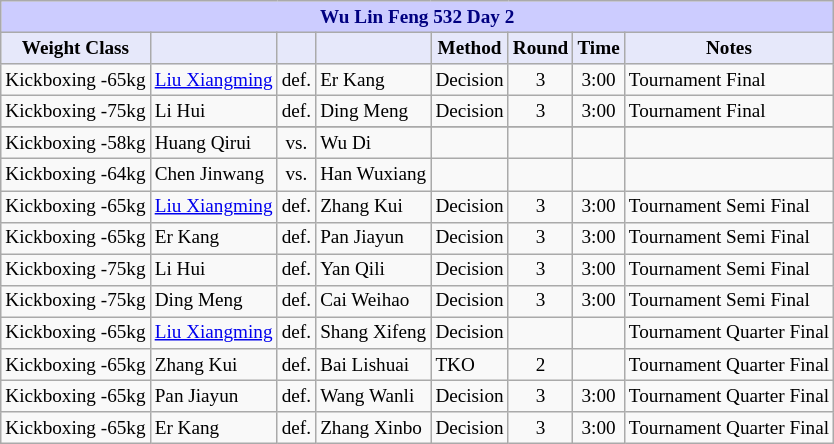<table class="wikitable" style="font-size: 80%;">
<tr>
<th colspan="8" style="background-color: #ccf; color: #000080; text-align: center;">Wu Lin Feng 532 Day 2</th>
</tr>
<tr>
<th colspan="1" style="background-color: #E6E8FA; color: #000000; text-align: center;">Weight Class</th>
<th colspan="1" style="background-color: #E6E8FA; color: #000000; text-align: center;"></th>
<th colspan="1" style="background-color: #E6E8FA; color: #000000; text-align: center;"></th>
<th colspan="1" style="background-color: #E6E8FA; color: #000000; text-align: center;"></th>
<th colspan="1" style="background-color: #E6E8FA; color: #000000; text-align: center;">Method</th>
<th colspan="1" style="background-color: #E6E8FA; color: #000000; text-align: center;">Round</th>
<th colspan="1" style="background-color: #E6E8FA; color: #000000; text-align: center;">Time</th>
<th colspan="1" style="background-color: #E6E8FA; color: #000000; text-align: center;">Notes</th>
</tr>
<tr>
<td>Kickboxing -65kg</td>
<td> <a href='#'>Liu Xiangming</a></td>
<td align=center>def.</td>
<td> Er Kang</td>
<td>Decision</td>
<td align=center>3</td>
<td align=center>3:00</td>
<td>Tournament Final</td>
</tr>
<tr>
<td>Kickboxing -75kg</td>
<td> Li Hui</td>
<td align=center>def.</td>
<td> Ding Meng</td>
<td>Decision</td>
<td align=center>3</td>
<td align=center>3:00</td>
<td>Tournament Final</td>
</tr>
<tr>
</tr>
<tr>
<td>Kickboxing -58kg</td>
<td> Huang Qirui</td>
<td align=center>vs.</td>
<td> Wu Di</td>
<td></td>
<td align=center></td>
<td align=center></td>
<td></td>
</tr>
<tr>
<td>Kickboxing -64kg</td>
<td> Chen Jinwang</td>
<td align=center>vs.</td>
<td> Han Wuxiang</td>
<td></td>
<td align=center></td>
<td align=center></td>
</tr>
<tr>
<td>Kickboxing -65kg</td>
<td> <a href='#'>Liu Xiangming</a></td>
<td align=center>def.</td>
<td> Zhang Kui</td>
<td>Decision</td>
<td align=center>3</td>
<td align=center>3:00</td>
<td>Tournament Semi Final</td>
</tr>
<tr>
<td>Kickboxing -65kg</td>
<td> Er Kang</td>
<td align=center>def.</td>
<td> Pan Jiayun</td>
<td>Decision</td>
<td align=center>3</td>
<td align=center>3:00</td>
<td>Tournament Semi Final</td>
</tr>
<tr>
<td>Kickboxing -75kg</td>
<td> Li Hui</td>
<td align=center>def.</td>
<td> Yan Qili</td>
<td>Decision</td>
<td align=center>3</td>
<td align=center>3:00</td>
<td>Tournament Semi Final</td>
</tr>
<tr>
<td>Kickboxing -75kg</td>
<td> Ding Meng</td>
<td align=center>def.</td>
<td> Cai Weihao</td>
<td>Decision</td>
<td align=center>3</td>
<td align=center>3:00</td>
<td>Tournament Semi Final</td>
</tr>
<tr>
<td>Kickboxing -65kg</td>
<td> <a href='#'>Liu Xiangming</a></td>
<td align=center>def.</td>
<td> Shang Xifeng</td>
<td>Decision</td>
<td align=center></td>
<td align=center></td>
<td>Tournament Quarter Final</td>
</tr>
<tr>
<td>Kickboxing -65kg</td>
<td> Zhang Kui</td>
<td align=center>def.</td>
<td> Bai Lishuai</td>
<td>TKO</td>
<td align=center>2</td>
<td align=center></td>
<td>Tournament Quarter Final</td>
</tr>
<tr>
<td>Kickboxing -65kg</td>
<td> Pan Jiayun</td>
<td align=center>def.</td>
<td> Wang Wanli</td>
<td>Decision</td>
<td align=center>3</td>
<td align=center>3:00</td>
<td>Tournament Quarter Final</td>
</tr>
<tr>
<td>Kickboxing -65kg</td>
<td> Er Kang</td>
<td align=center>def.</td>
<td> Zhang Xinbo</td>
<td>Decision</td>
<td align=center>3</td>
<td align=center>3:00</td>
<td>Tournament Quarter Final</td>
</tr>
</table>
